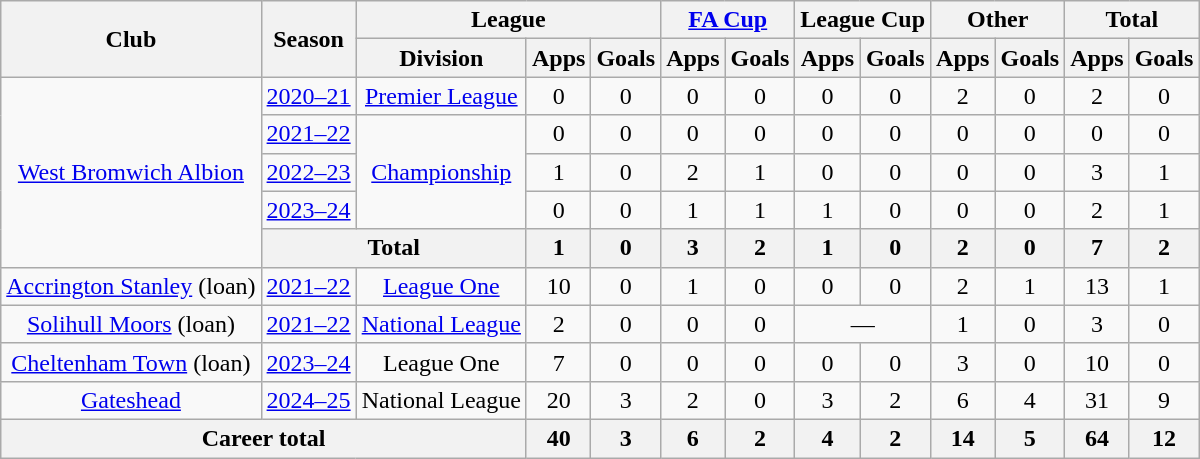<table class=wikitable style=text-align:center>
<tr>
<th rowspan=2>Club</th>
<th rowspan=2>Season</th>
<th colspan=3>League</th>
<th colspan=2><a href='#'>FA Cup</a></th>
<th colspan=2>League Cup</th>
<th colspan=2>Other</th>
<th colspan=2>Total</th>
</tr>
<tr>
<th>Division</th>
<th>Apps</th>
<th>Goals</th>
<th>Apps</th>
<th>Goals</th>
<th>Apps</th>
<th>Goals</th>
<th>Apps</th>
<th>Goals</th>
<th>Apps</th>
<th>Goals</th>
</tr>
<tr>
<td rowspan="5"><a href='#'>West Bromwich Albion</a></td>
<td><a href='#'>2020–21</a></td>
<td><a href='#'>Premier League</a></td>
<td>0</td>
<td>0</td>
<td>0</td>
<td>0</td>
<td>0</td>
<td>0</td>
<td>2</td>
<td>0</td>
<td>2</td>
<td>0</td>
</tr>
<tr>
<td><a href='#'>2021–22</a></td>
<td rowspan="3"><a href='#'>Championship</a></td>
<td>0</td>
<td>0</td>
<td>0</td>
<td>0</td>
<td>0</td>
<td>0</td>
<td>0</td>
<td>0</td>
<td>0</td>
<td>0</td>
</tr>
<tr>
<td><a href='#'>2022–23</a></td>
<td>1</td>
<td>0</td>
<td>2</td>
<td>1</td>
<td>0</td>
<td>0</td>
<td>0</td>
<td>0</td>
<td>3</td>
<td>1</td>
</tr>
<tr>
<td><a href='#'>2023–24</a></td>
<td>0</td>
<td>0</td>
<td>1</td>
<td>1</td>
<td>1</td>
<td>0</td>
<td>0</td>
<td>0</td>
<td>2</td>
<td>1</td>
</tr>
<tr>
<th colspan="2">Total</th>
<th>1</th>
<th>0</th>
<th>3</th>
<th>2</th>
<th>1</th>
<th>0</th>
<th>2</th>
<th>0</th>
<th>7</th>
<th>2</th>
</tr>
<tr>
<td><a href='#'>Accrington Stanley</a> (loan)</td>
<td><a href='#'>2021–22</a></td>
<td><a href='#'>League One</a></td>
<td>10</td>
<td>0</td>
<td>1</td>
<td>0</td>
<td>0</td>
<td>0</td>
<td>2</td>
<td>1</td>
<td>13</td>
<td>1</td>
</tr>
<tr>
<td><a href='#'>Solihull Moors</a> (loan)</td>
<td><a href='#'>2021–22</a></td>
<td><a href='#'>National League</a></td>
<td>2</td>
<td>0</td>
<td>0</td>
<td>0</td>
<td colspan="2">—</td>
<td>1</td>
<td>0</td>
<td>3</td>
<td>0</td>
</tr>
<tr>
<td><a href='#'>Cheltenham Town</a> (loan)</td>
<td><a href='#'>2023–24</a></td>
<td>League One</td>
<td>7</td>
<td>0</td>
<td>0</td>
<td>0</td>
<td>0</td>
<td>0</td>
<td>3</td>
<td>0</td>
<td>10</td>
<td>0</td>
</tr>
<tr>
<td><a href='#'>Gateshead</a></td>
<td><a href='#'>2024–25</a></td>
<td>National League</td>
<td>20</td>
<td>3</td>
<td>2</td>
<td>0</td>
<td>3</td>
<td>2</td>
<td>6</td>
<td>4</td>
<td>31</td>
<td>9</td>
</tr>
<tr>
<th colspan="3">Career total</th>
<th>40</th>
<th>3</th>
<th>6</th>
<th>2</th>
<th>4</th>
<th>2</th>
<th>14</th>
<th>5</th>
<th>64</th>
<th>12</th>
</tr>
</table>
